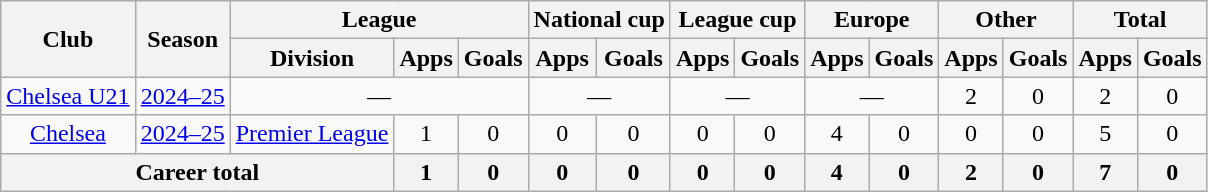<table class=wikitable style=text-align:center>
<tr>
<th rowspan="2">Club</th>
<th rowspan="2">Season</th>
<th colspan="3">League</th>
<th colspan="2">National cup</th>
<th colspan="2">League cup</th>
<th colspan="2">Europe</th>
<th colspan="2">Other</th>
<th colspan="2">Total</th>
</tr>
<tr>
<th>Division</th>
<th>Apps</th>
<th>Goals</th>
<th>Apps</th>
<th>Goals</th>
<th>Apps</th>
<th>Goals</th>
<th>Apps</th>
<th>Goals</th>
<th>Apps</th>
<th>Goals</th>
<th>Apps</th>
<th>Goals</th>
</tr>
<tr>
<td><a href='#'>Chelsea U21</a></td>
<td><a href='#'>2024–25</a></td>
<td colspan="3">—</td>
<td colspan="2">—</td>
<td colspan="2">—</td>
<td colspan="2">—</td>
<td>2</td>
<td>0</td>
<td>2</td>
<td>0</td>
</tr>
<tr>
<td><a href='#'>Chelsea</a></td>
<td><a href='#'>2024–25</a></td>
<td><a href='#'>Premier League</a></td>
<td>1</td>
<td>0</td>
<td>0</td>
<td>0</td>
<td>0</td>
<td>0</td>
<td>4</td>
<td>0</td>
<td>0</td>
<td>0</td>
<td>5</td>
<td>0</td>
</tr>
<tr>
<th colspan="3">Career total</th>
<th>1</th>
<th>0</th>
<th>0</th>
<th>0</th>
<th>0</th>
<th>0</th>
<th>4</th>
<th>0</th>
<th>2</th>
<th>0</th>
<th>7</th>
<th>0</th>
</tr>
</table>
